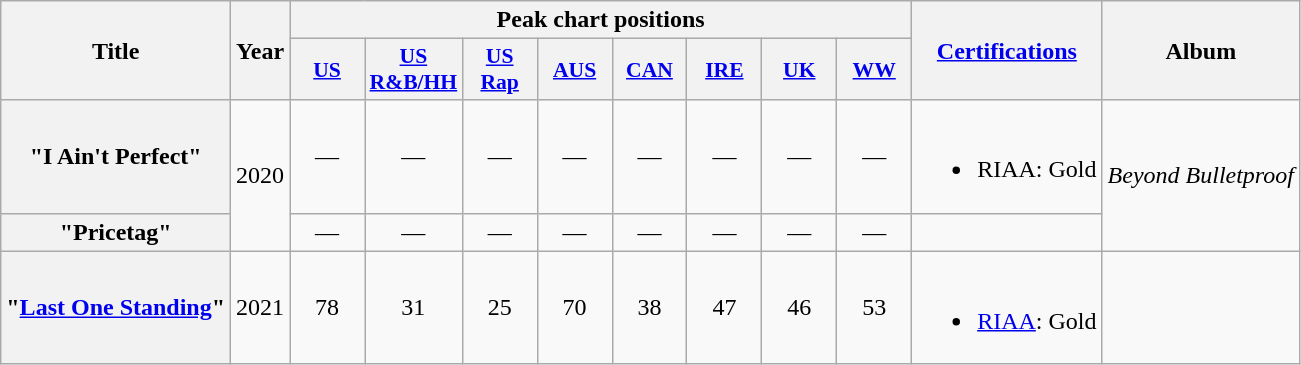<table class="wikitable plainrowheaders" style="text-align:center;">
<tr>
<th rowspan="2">Title</th>
<th rowspan="2">Year</th>
<th colspan="8">Peak chart positions</th>
<th rowspan="2"><a href='#'>Certifications</a></th>
<th rowspan="2">Album</th>
</tr>
<tr>
<th scope="col" style="width:3em;font-size:90%;"><a href='#'>US</a><br></th>
<th scope="col" style="width:3em;font-size:90%;"><a href='#'>US<br>R&B/HH</a><br></th>
<th scope="col" style="width:3em;font-size:90%;"><a href='#'>US<br>Rap</a><br></th>
<th scope="col" style="width:3em;font-size:90%;"><a href='#'>AUS</a><br></th>
<th scope="col" style="width:3em;font-size:90%;"><a href='#'>CAN</a><br></th>
<th scope="col" style="width:3em;font-size:90%;"><a href='#'>IRE</a><br></th>
<th scope="col" style="width:3em;font-size:90%;"><a href='#'>UK</a><br></th>
<th scope="col" style="width:3em;font-size:90%;"><a href='#'>WW</a><br></th>
</tr>
<tr>
<th scope="row">"I Ain't Perfect"<br></th>
<td rowspan="2">2020</td>
<td>—</td>
<td>—</td>
<td>—</td>
<td>—</td>
<td>—</td>
<td>—</td>
<td>—</td>
<td>—</td>
<td><br><ul><li>RIAA: Gold</li></ul></td>
<td rowspan="2"><em>Beyond Bulletproof</em></td>
</tr>
<tr>
<th scope="row">"Pricetag"<br></th>
<td>—</td>
<td>—</td>
<td>—</td>
<td>—</td>
<td>—</td>
<td>—</td>
<td>—</td>
<td>—</td>
<td></td>
</tr>
<tr>
<th scope="row">"<a href='#'>Last One Standing</a>"<br></th>
<td>2021</td>
<td>78</td>
<td>31</td>
<td>25</td>
<td>70</td>
<td>38</td>
<td>47</td>
<td>46</td>
<td>53</td>
<td><br><ul><li><a href='#'>RIAA</a>: Gold</li></ul></td>
<td></td>
</tr>
</table>
